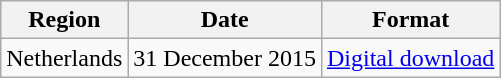<table class=wikitable>
<tr>
<th>Region</th>
<th>Date</th>
<th>Format</th>
</tr>
<tr>
<td>Netherlands</td>
<td>31 December 2015</td>
<td><a href='#'>Digital download</a></td>
</tr>
</table>
